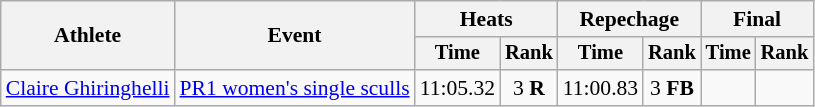<table class="wikitable" style="font-size:90%">
<tr>
<th rowspan=2>Athlete</th>
<th rowspan=2>Event</th>
<th colspan=2>Heats</th>
<th colspan=2>Repechage</th>
<th colspan=2>Final</th>
</tr>
<tr style="font-size:95%">
<th>Time</th>
<th>Rank</th>
<th>Time</th>
<th>Rank</th>
<th>Time</th>
<th>Rank</th>
</tr>
<tr align=center>
<td align=left><a href='#'>Claire Ghiringhelli</a></td>
<td align=left><a href='#'>PR1 women's single sculls</a></td>
<td>11:05.32</td>
<td>3 <strong>R</strong></td>
<td>11:00.83</td>
<td>3 <strong>FB</strong></td>
<td></td>
<td></td>
</tr>
</table>
